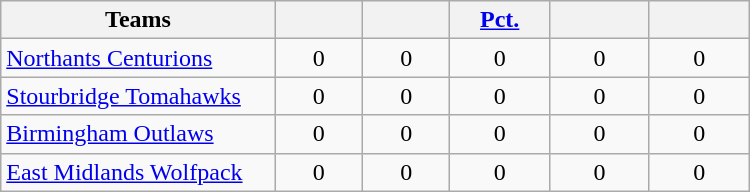<table class="wikitable sortable" width=500 style="text-align:center;">
<tr>
<th width="22%">Teams</th>
<th width="7%"></th>
<th width="7%"></th>
<th width="8%"><a href='#'>Pct.</a></th>
<th width="8%"></th>
<th width="8%"></th>
</tr>
<tr>
<td align=left><a href='#'>Northants Centurions</a></td>
<td>0</td>
<td>0</td>
<td>0</td>
<td>0</td>
<td>0</td>
</tr>
<tr>
<td align=left><a href='#'>Stourbridge Tomahawks</a></td>
<td>0</td>
<td>0</td>
<td>0</td>
<td>0</td>
<td>0</td>
</tr>
<tr>
<td align=left><a href='#'>Birmingham Outlaws</a></td>
<td>0</td>
<td>0</td>
<td>0</td>
<td>0</td>
<td>0</td>
</tr>
<tr>
<td align=left><a href='#'>East Midlands Wolfpack</a></td>
<td>0</td>
<td>0</td>
<td>0</td>
<td>0</td>
<td>0</td>
</tr>
</table>
